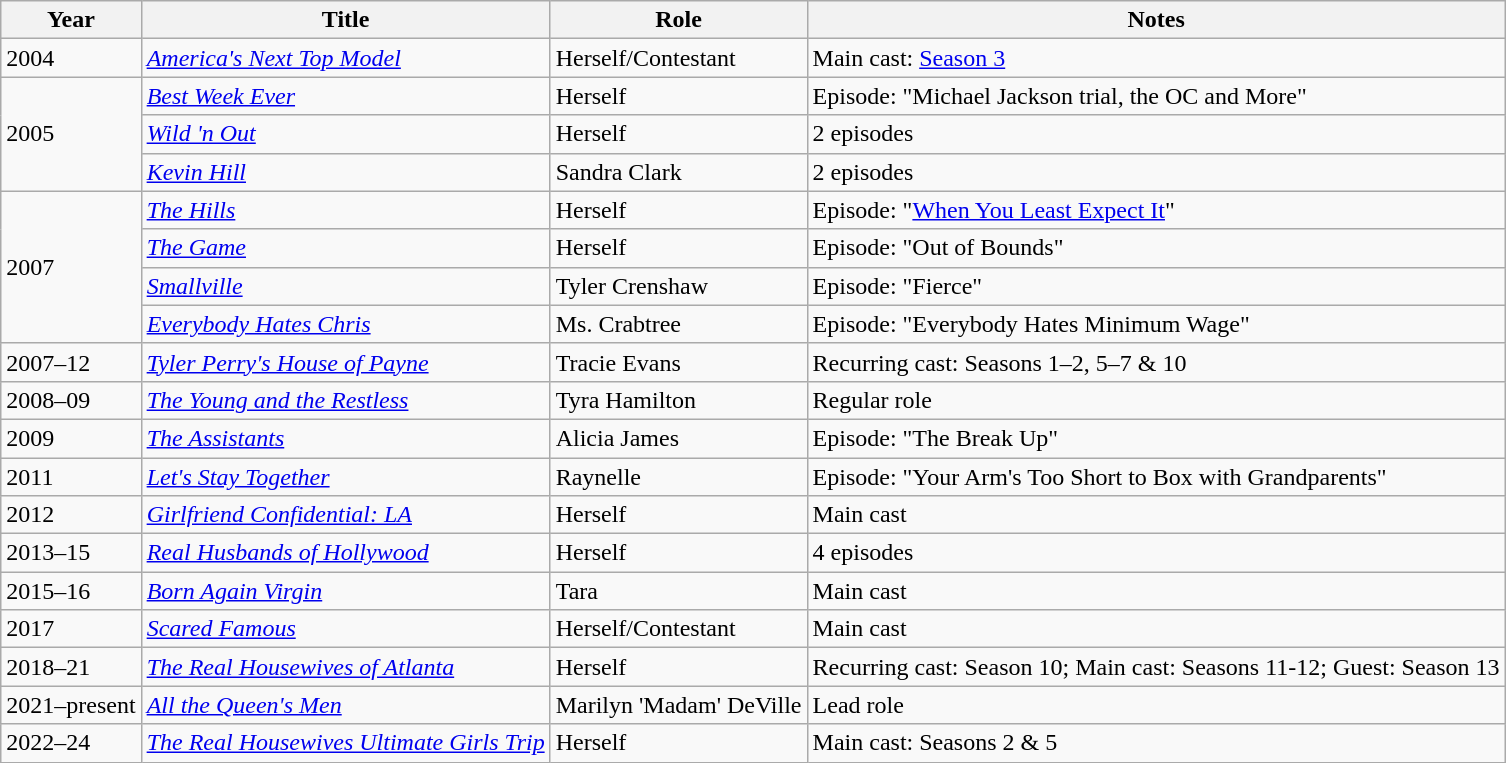<table class="wikitable plainrowheaders sortable" style="margin-right: 0;">
<tr>
<th scope="col">Year</th>
<th scope="col">Title</th>
<th scope="col">Role</th>
<th scope="col" class="unsortable">Notes</th>
</tr>
<tr>
<td>2004</td>
<td><em><a href='#'>America's Next Top Model</a></em></td>
<td>Herself/Contestant</td>
<td>Main cast: <a href='#'>Season 3</a></td>
</tr>
<tr>
<td rowspan=3>2005</td>
<td><em><a href='#'>Best Week Ever</a></em></td>
<td>Herself</td>
<td>Episode: "Michael Jackson trial, the OC and More"</td>
</tr>
<tr>
<td><em><a href='#'>Wild 'n Out</a></em></td>
<td>Herself</td>
<td>2 episodes</td>
</tr>
<tr>
<td><em><a href='#'>Kevin Hill</a></em></td>
<td>Sandra Clark</td>
<td>2 episodes</td>
</tr>
<tr>
<td rowspan=4>2007</td>
<td><em><a href='#'>The Hills</a></em></td>
<td>Herself</td>
<td>Episode: "<a href='#'>When You Least Expect It</a>"</td>
</tr>
<tr>
<td><em><a href='#'>The Game</a></em></td>
<td>Herself</td>
<td>Episode: "Out of Bounds"</td>
</tr>
<tr>
<td><em><a href='#'>Smallville</a></em></td>
<td>Tyler Crenshaw</td>
<td>Episode: "Fierce"</td>
</tr>
<tr>
<td><em><a href='#'>Everybody Hates Chris</a></em></td>
<td>Ms. Crabtree</td>
<td>Episode: "Everybody Hates Minimum Wage"</td>
</tr>
<tr>
<td>2007–12</td>
<td><em><a href='#'>Tyler Perry's House of Payne</a></em></td>
<td>Tracie Evans</td>
<td>Recurring cast: Seasons 1–2, 5–7 & 10</td>
</tr>
<tr>
<td>2008–09</td>
<td><em><a href='#'>The Young and the Restless</a></em></td>
<td>Tyra Hamilton</td>
<td>Regular role</td>
</tr>
<tr>
<td>2009</td>
<td><em><a href='#'>The Assistants</a></em></td>
<td>Alicia James</td>
<td>Episode: "The Break Up"</td>
</tr>
<tr>
<td>2011</td>
<td><em><a href='#'>Let's Stay Together</a></em></td>
<td>Raynelle</td>
<td>Episode: "Your Arm's Too Short to Box with Grandparents"</td>
</tr>
<tr>
<td>2012</td>
<td><em><a href='#'>Girlfriend Confidential: LA</a></em></td>
<td>Herself</td>
<td>Main cast</td>
</tr>
<tr>
<td>2013–15</td>
<td><em><a href='#'>Real Husbands of Hollywood</a></em></td>
<td>Herself</td>
<td>4 episodes</td>
</tr>
<tr>
<td>2015–16</td>
<td><em><a href='#'>Born Again Virgin</a></em></td>
<td>Tara</td>
<td>Main cast</td>
</tr>
<tr>
<td>2017</td>
<td><em><a href='#'>Scared Famous</a></em></td>
<td>Herself/Contestant</td>
<td>Main cast</td>
</tr>
<tr>
<td>2018–21</td>
<td><em><a href='#'>The Real Housewives of Atlanta</a></em></td>
<td>Herself</td>
<td>Recurring cast: Season 10; Main cast: Seasons 11-12; Guest: Season 13</td>
</tr>
<tr>
<td>2021–present</td>
<td><em><a href='#'>All the Queen's Men</a></em></td>
<td>Marilyn 'Madam' DeVille</td>
<td>Lead role</td>
</tr>
<tr>
<td>2022–24</td>
<td><em><a href='#'>The Real Housewives Ultimate Girls Trip</a></em></td>
<td>Herself</td>
<td>Main cast: Seasons 2 & 5</td>
</tr>
</table>
